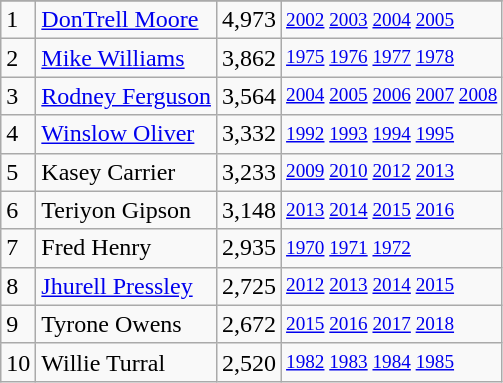<table class="wikitable">
<tr>
</tr>
<tr>
<td>1</td>
<td><a href='#'>DonTrell Moore</a></td>
<td>4,973</td>
<td style="font-size:80%;"><a href='#'>2002</a> <a href='#'>2003</a> <a href='#'>2004</a> <a href='#'>2005</a></td>
</tr>
<tr>
<td>2</td>
<td><a href='#'>Mike Williams</a></td>
<td>3,862</td>
<td style="font-size:80%;"><a href='#'>1975</a> <a href='#'>1976</a> <a href='#'>1977</a> <a href='#'>1978</a></td>
</tr>
<tr>
<td>3</td>
<td><a href='#'>Rodney Ferguson</a></td>
<td>3,564</td>
<td style="font-size:80%;"><a href='#'>2004</a> <a href='#'>2005</a> <a href='#'>2006</a> <a href='#'>2007</a> <a href='#'>2008</a></td>
</tr>
<tr>
<td>4</td>
<td><a href='#'>Winslow Oliver</a></td>
<td>3,332</td>
<td style="font-size:80%;"><a href='#'>1992</a> <a href='#'>1993</a> <a href='#'>1994</a> <a href='#'>1995</a></td>
</tr>
<tr>
<td>5</td>
<td>Kasey Carrier</td>
<td>3,233</td>
<td style="font-size:80%;"><a href='#'>2009</a> <a href='#'>2010</a> <a href='#'>2012</a> <a href='#'>2013</a></td>
</tr>
<tr>
<td>6</td>
<td>Teriyon Gipson</td>
<td>3,148</td>
<td style="font-size:80%;"><a href='#'>2013</a> <a href='#'>2014</a> <a href='#'>2015</a> <a href='#'>2016</a></td>
</tr>
<tr>
<td>7</td>
<td>Fred Henry</td>
<td>2,935</td>
<td style="font-size:80%;"><a href='#'>1970</a> <a href='#'>1971</a> <a href='#'>1972</a></td>
</tr>
<tr>
<td>8</td>
<td><a href='#'>Jhurell Pressley</a></td>
<td>2,725</td>
<td style="font-size:80%;"><a href='#'>2012</a> <a href='#'>2013</a> <a href='#'>2014</a> <a href='#'>2015</a></td>
</tr>
<tr>
<td>9</td>
<td>Tyrone Owens</td>
<td>2,672</td>
<td style="font-size:80%;"><a href='#'>2015</a> <a href='#'>2016</a> <a href='#'>2017</a> <a href='#'>2018</a></td>
</tr>
<tr>
<td>10</td>
<td>Willie Turral</td>
<td>2,520</td>
<td style="font-size:80%;"><a href='#'>1982</a> <a href='#'>1983</a> <a href='#'>1984</a> <a href='#'>1985</a></td>
</tr>
</table>
